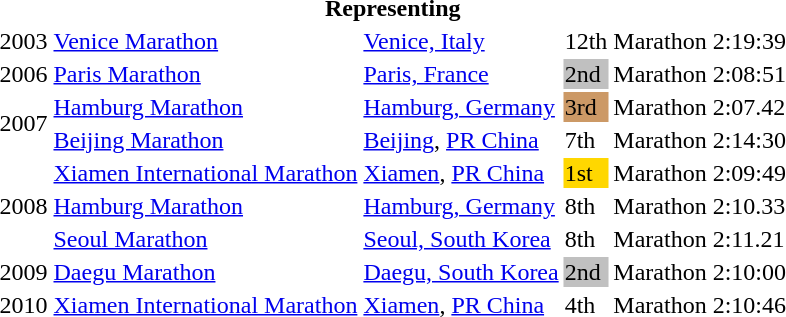<table>
<tr>
<th colspan="6">Representing </th>
</tr>
<tr>
<td>2003</td>
<td><a href='#'>Venice Marathon</a></td>
<td><a href='#'>Venice, Italy</a></td>
<td>12th</td>
<td>Marathon</td>
<td>2:19:39</td>
</tr>
<tr>
<td>2006</td>
<td><a href='#'>Paris Marathon</a></td>
<td><a href='#'>Paris, France</a></td>
<td bgcolor="silver">2nd</td>
<td>Marathon</td>
<td>2:08:51</td>
</tr>
<tr>
<td rowspan=2>2007</td>
<td><a href='#'>Hamburg Marathon</a></td>
<td><a href='#'>Hamburg, Germany</a></td>
<td bgcolor="cc9966">3rd</td>
<td>Marathon</td>
<td>2:07.42</td>
</tr>
<tr>
<td><a href='#'>Beijing Marathon</a></td>
<td><a href='#'>Beijing</a>, <a href='#'>PR China</a></td>
<td>7th</td>
<td>Marathon</td>
<td>2:14:30</td>
</tr>
<tr>
<td rowspan=3>2008</td>
<td><a href='#'>Xiamen International Marathon</a></td>
<td><a href='#'>Xiamen</a>, <a href='#'>PR China</a></td>
<td bgcolor="gold">1st</td>
<td>Marathon</td>
<td>2:09:49</td>
</tr>
<tr>
<td><a href='#'>Hamburg Marathon</a></td>
<td><a href='#'>Hamburg, Germany</a></td>
<td>8th</td>
<td>Marathon</td>
<td>2:10.33</td>
</tr>
<tr>
<td><a href='#'>Seoul Marathon</a></td>
<td><a href='#'>Seoul, South Korea</a></td>
<td>8th</td>
<td>Marathon</td>
<td>2:11.21</td>
</tr>
<tr>
<td>2009</td>
<td><a href='#'>Daegu Marathon</a></td>
<td><a href='#'>Daegu, South Korea</a></td>
<td bgcolor="silver">2nd</td>
<td>Marathon</td>
<td>2:10:00</td>
</tr>
<tr>
<td>2010</td>
<td><a href='#'>Xiamen International Marathon</a></td>
<td><a href='#'>Xiamen</a>, <a href='#'>PR China</a></td>
<td>4th</td>
<td>Marathon</td>
<td>2:10:46</td>
</tr>
</table>
